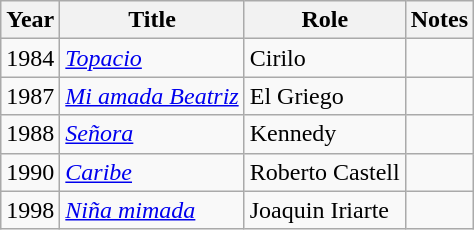<table class="wikitable sortable">
<tr>
<th>Year</th>
<th>Title</th>
<th>Role</th>
<th class="unsortable">Notes</th>
</tr>
<tr>
<td>1984</td>
<td><em><a href='#'>Topacio</a></em></td>
<td>Cirilo</td>
<td></td>
</tr>
<tr>
<td>1987</td>
<td><em><a href='#'>Mi amada Beatriz</a></em></td>
<td>El Griego</td>
<td></td>
</tr>
<tr>
<td>1988</td>
<td><em><a href='#'>Señora</a></em></td>
<td>Kennedy</td>
<td></td>
</tr>
<tr>
<td>1990</td>
<td><em><a href='#'>Caribe</a></em></td>
<td>Roberto Castell</td>
<td></td>
</tr>
<tr>
<td>1998</td>
<td><em><a href='#'>Niña mimada</a></em></td>
<td>Joaquin Iriarte</td>
<td></td>
</tr>
</table>
